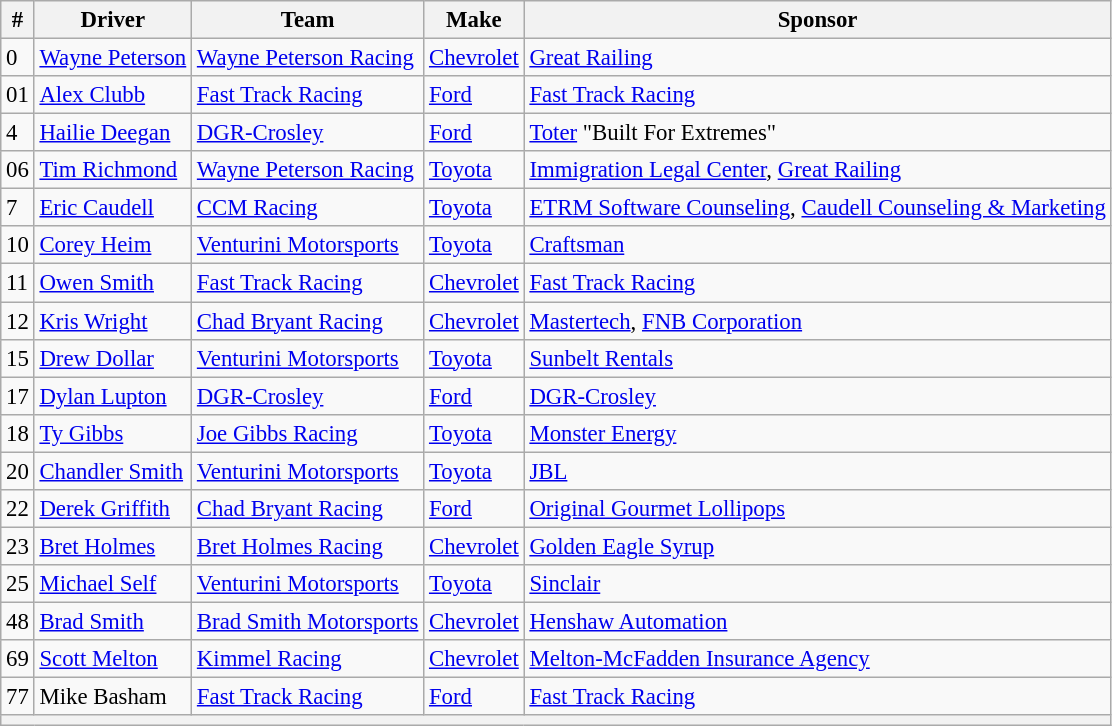<table class="wikitable" style="font-size:95%">
<tr>
<th>#</th>
<th>Driver</th>
<th>Team</th>
<th>Make</th>
<th>Sponsor</th>
</tr>
<tr>
<td>0</td>
<td><a href='#'>Wayne Peterson</a></td>
<td><a href='#'>Wayne Peterson Racing</a></td>
<td><a href='#'>Chevrolet</a></td>
<td><a href='#'>Great Railing</a></td>
</tr>
<tr>
<td>01</td>
<td><a href='#'>Alex Clubb</a></td>
<td><a href='#'>Fast Track Racing</a></td>
<td><a href='#'>Ford</a></td>
<td><a href='#'>Fast Track Racing</a></td>
</tr>
<tr>
<td>4</td>
<td><a href='#'>Hailie Deegan</a></td>
<td><a href='#'>DGR-Crosley</a></td>
<td><a href='#'>Ford</a></td>
<td><a href='#'>Toter</a> "Built For Extremes"</td>
</tr>
<tr>
<td>06</td>
<td><a href='#'>Tim Richmond</a></td>
<td><a href='#'>Wayne Peterson Racing</a></td>
<td><a href='#'>Toyota</a></td>
<td><a href='#'>Immigration Legal Center</a>, <a href='#'>Great Railing</a></td>
</tr>
<tr>
<td>7</td>
<td><a href='#'>Eric Caudell</a></td>
<td><a href='#'>CCM Racing</a></td>
<td><a href='#'>Toyota</a></td>
<td><a href='#'>ETRM Software Counseling</a>, <a href='#'>Caudell Counseling & Marketing</a></td>
</tr>
<tr>
<td>10</td>
<td><a href='#'>Corey Heim</a></td>
<td><a href='#'>Venturini Motorsports</a></td>
<td><a href='#'>Toyota</a></td>
<td><a href='#'>Craftsman</a></td>
</tr>
<tr>
<td>11</td>
<td><a href='#'>Owen Smith</a></td>
<td><a href='#'>Fast Track Racing</a></td>
<td><a href='#'>Chevrolet</a></td>
<td><a href='#'>Fast Track Racing</a></td>
</tr>
<tr>
<td>12</td>
<td><a href='#'>Kris Wright</a></td>
<td><a href='#'>Chad Bryant Racing</a></td>
<td><a href='#'>Chevrolet</a></td>
<td><a href='#'>Mastertech</a>, <a href='#'>FNB Corporation</a></td>
</tr>
<tr>
<td>15</td>
<td><a href='#'>Drew Dollar</a></td>
<td><a href='#'>Venturini Motorsports</a></td>
<td><a href='#'>Toyota</a></td>
<td><a href='#'>Sunbelt Rentals</a></td>
</tr>
<tr>
<td>17</td>
<td><a href='#'>Dylan Lupton</a></td>
<td><a href='#'>DGR-Crosley</a></td>
<td><a href='#'>Ford</a></td>
<td><a href='#'>DGR-Crosley</a></td>
</tr>
<tr>
<td>18</td>
<td><a href='#'>Ty Gibbs</a></td>
<td><a href='#'>Joe Gibbs Racing</a></td>
<td><a href='#'>Toyota</a></td>
<td><a href='#'>Monster Energy</a></td>
</tr>
<tr>
<td>20</td>
<td><a href='#'>Chandler Smith</a></td>
<td><a href='#'>Venturini Motorsports</a></td>
<td><a href='#'>Toyota</a></td>
<td><a href='#'>JBL</a></td>
</tr>
<tr>
<td>22</td>
<td><a href='#'>Derek Griffith</a></td>
<td><a href='#'>Chad Bryant Racing</a></td>
<td><a href='#'>Ford</a></td>
<td><a href='#'>Original Gourmet Lollipops</a></td>
</tr>
<tr>
<td>23</td>
<td><a href='#'>Bret Holmes</a></td>
<td><a href='#'>Bret Holmes Racing</a></td>
<td><a href='#'>Chevrolet</a></td>
<td><a href='#'>Golden Eagle Syrup</a></td>
</tr>
<tr>
<td>25</td>
<td><a href='#'>Michael Self</a></td>
<td><a href='#'>Venturini Motorsports</a></td>
<td><a href='#'>Toyota</a></td>
<td><a href='#'>Sinclair</a></td>
</tr>
<tr>
<td>48</td>
<td><a href='#'>Brad Smith</a></td>
<td><a href='#'>Brad Smith Motorsports</a></td>
<td><a href='#'>Chevrolet</a></td>
<td><a href='#'>Henshaw Automation</a></td>
</tr>
<tr>
<td>69</td>
<td><a href='#'>Scott Melton</a></td>
<td><a href='#'>Kimmel Racing</a></td>
<td><a href='#'>Chevrolet</a></td>
<td><a href='#'>Melton-McFadden Insurance Agency</a></td>
</tr>
<tr>
<td>77</td>
<td>Mike Basham</td>
<td><a href='#'>Fast Track Racing</a></td>
<td><a href='#'>Ford</a></td>
<td><a href='#'>Fast Track Racing</a></td>
</tr>
<tr>
<th colspan="5"></th>
</tr>
</table>
